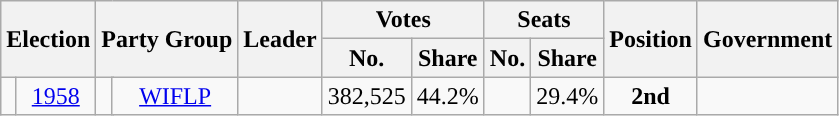<table class="wikitable" style="text-align:center">
<tr>
<th colspan="2" rowspan="2">Election</th>
<th colspan=3 rowspan=2>Party Group</th>
<th rowspan=2>Leader</th>
<th colspan=2>Votes</th>
<th colspan="2">Seats</th>
<th rowspan=2>Position</th>
<th rowspan="2">Government</th>
</tr>
<tr>
<th>No.</th>
<th>Share</th>
<th>No.</th>
<th>Share</th>
</tr>
<tr>
<td></td>
<td><a href='#'>1958</a></td>
<td colspan="2" style="background:"></td>
<td><a href='#'>WIFLP</a></td>
<td></td>
<td style="text-align:right;">382,525</td>
<td style="text-align:right;">44.2%</td>
<td></td>
<td style="text-align:right;">29.4%</td>
<td><strong>2nd</strong></td>
<td></td>
</tr>
</table>
